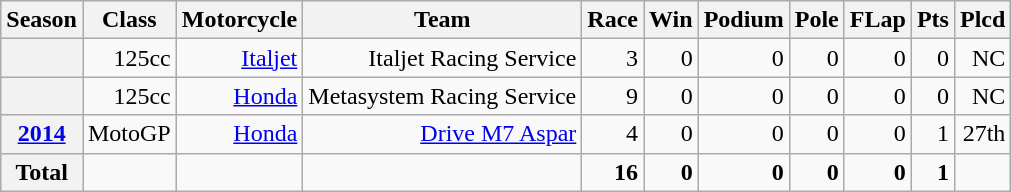<table class="wikitable" style=text-align:right>
<tr>
<th>Season</th>
<th>Class</th>
<th>Motorcycle</th>
<th>Team</th>
<th>Race</th>
<th>Win</th>
<th>Podium</th>
<th>Pole</th>
<th>FLap</th>
<th>Pts</th>
<th>Plcd</th>
</tr>
<tr>
<th></th>
<td>125cc</td>
<td><a href='#'>Italjet</a></td>
<td>Italjet Racing Service</td>
<td>3</td>
<td>0</td>
<td>0</td>
<td>0</td>
<td>0</td>
<td>0</td>
<td>NC</td>
</tr>
<tr>
<th></th>
<td>125cc</td>
<td><a href='#'>Honda</a></td>
<td>Metasystem Racing Service</td>
<td>9</td>
<td>0</td>
<td>0</td>
<td>0</td>
<td>0</td>
<td>0</td>
<td>NC</td>
</tr>
<tr>
<th><a href='#'>2014</a></th>
<td>MotoGP</td>
<td><a href='#'>Honda</a></td>
<td><a href='#'>Drive M7 Aspar</a></td>
<td>4</td>
<td>0</td>
<td>0</td>
<td>0</td>
<td>0</td>
<td>1</td>
<td>27th</td>
</tr>
<tr>
<th>Total</th>
<td></td>
<td></td>
<td></td>
<td><strong>16</strong></td>
<td><strong>0</strong></td>
<td><strong>0</strong></td>
<td><strong>0</strong></td>
<td><strong>0</strong></td>
<td><strong>1</strong></td>
<td></td>
</tr>
</table>
